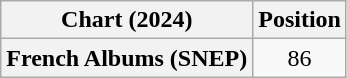<table class="wikitable plainrowheaders" style="text-align:center">
<tr>
<th scope="col">Chart (2024)</th>
<th scope="col">Position</th>
</tr>
<tr>
<th scope="row">French Albums (SNEP)</th>
<td>86</td>
</tr>
</table>
